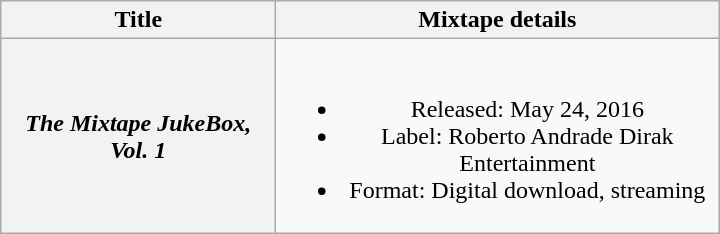<table class="wikitable plainrowheaders" style="text-align:center;">
<tr>
<th scope="col" style="width:11em;">Title</th>
<th scope="col" style="width:18em;">Mixtape details</th>
</tr>
<tr>
<th scope="row"><em>The Mixtape JukeBox, Vol. 1</em></th>
<td><br><ul><li>Released: May 24, 2016</li><li>Label: Roberto Andrade Dirak Entertainment</li><li>Format: Digital download, streaming</li></ul></td>
</tr>
</table>
